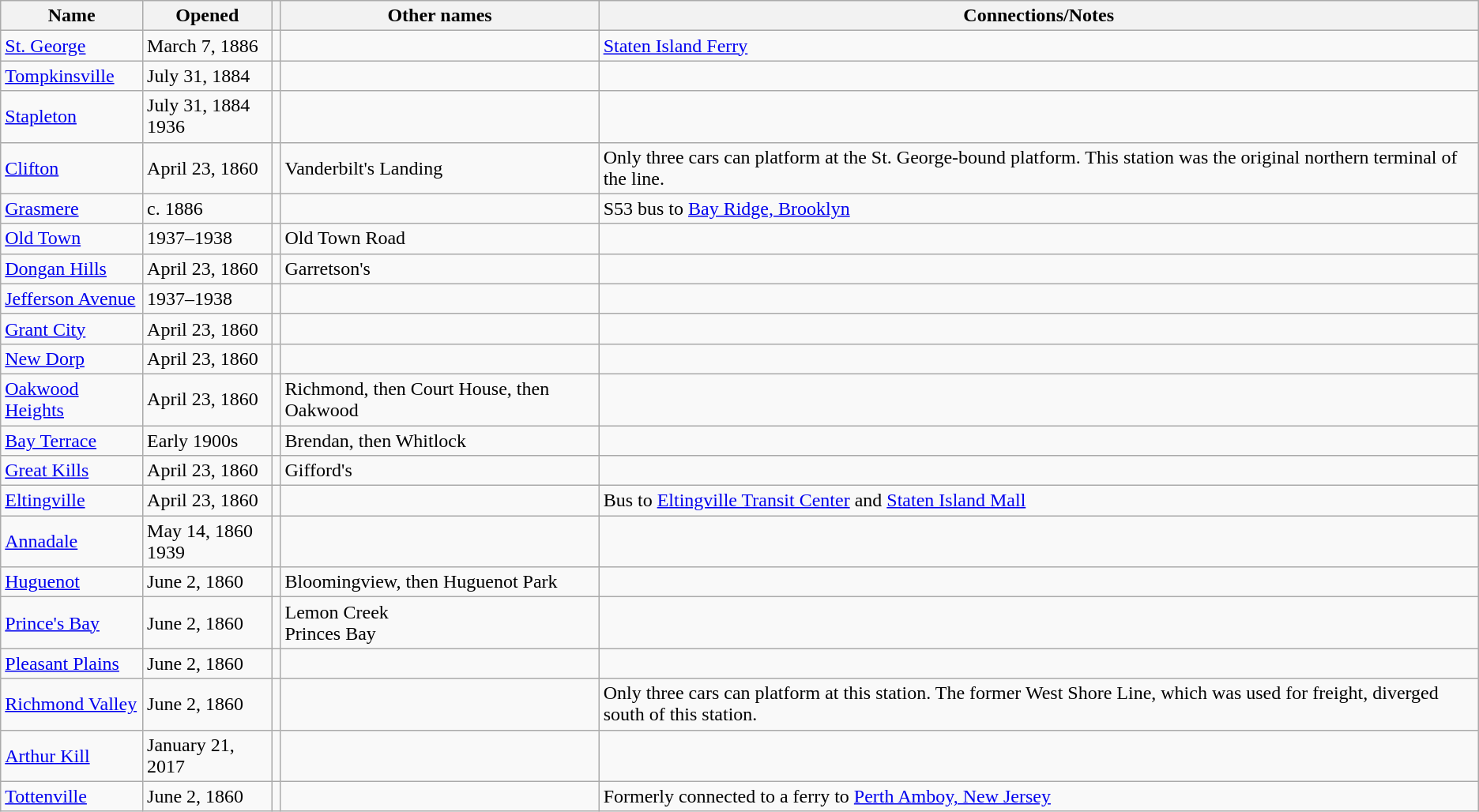<table class="wikitable">
<tr>
<th>Name</th>
<th>Opened</th>
<th></th>
<th>Other names</th>
<th>Connections/Notes</th>
</tr>
<tr>
<td><a href='#'>St. George</a></td>
<td>March 7, 1886</td>
<td></td>
<td></td>
<td><a href='#'>Staten Island Ferry</a></td>
</tr>
<tr>
<td><a href='#'>Tompkinsville</a></td>
<td>July 31, 1884</td>
<td></td>
<td></td>
<td></td>
</tr>
<tr>
<td><a href='#'>Stapleton</a></td>
<td>July 31, 1884<br>1936</td>
<td></td>
<td></td>
<td></td>
</tr>
<tr>
<td><a href='#'>Clifton</a></td>
<td>April 23, 1860</td>
<td></td>
<td>Vanderbilt's Landing</td>
<td>Only three cars can platform at the St. George-bound platform. This station was the original northern terminal of the line.</td>
</tr>
<tr>
<td><a href='#'>Grasmere</a></td>
<td>c. 1886</td>
<td></td>
<td></td>
<td>S53 bus to <a href='#'>Bay Ridge, Brooklyn</a></td>
</tr>
<tr>
<td><a href='#'>Old Town</a></td>
<td>1937–1938</td>
<td></td>
<td>Old Town Road</td>
<td></td>
</tr>
<tr>
<td><a href='#'>Dongan Hills</a></td>
<td>April 23, 1860</td>
<td></td>
<td>Garretson's</td>
<td></td>
</tr>
<tr>
<td><a href='#'>Jefferson Avenue</a></td>
<td>1937–1938</td>
<td></td>
<td></td>
<td></td>
</tr>
<tr>
<td><a href='#'>Grant City</a></td>
<td>April 23, 1860</td>
<td></td>
<td></td>
<td></td>
</tr>
<tr>
<td><a href='#'>New Dorp</a></td>
<td>April 23, 1860</td>
<td></td>
<td></td>
<td></td>
</tr>
<tr>
<td><a href='#'>Oakwood Heights</a></td>
<td>April 23, 1860</td>
<td></td>
<td>Richmond, then Court House, then Oakwood</td>
<td></td>
</tr>
<tr>
<td><a href='#'>Bay Terrace</a></td>
<td>Early 1900s</td>
<td></td>
<td>Brendan, then Whitlock</td>
<td></td>
</tr>
<tr>
<td><a href='#'>Great Kills</a></td>
<td>April 23, 1860</td>
<td></td>
<td>Gifford's</td>
<td></td>
</tr>
<tr>
<td><a href='#'>Eltingville</a></td>
<td>April 23, 1860</td>
<td></td>
<td></td>
<td>Bus to <a href='#'>Eltingville Transit Center</a> and <a href='#'>Staten Island Mall</a></td>
</tr>
<tr>
<td><a href='#'>Annadale</a></td>
<td>May 14, 1860<br>1939</td>
<td></td>
<td></td>
<td></td>
</tr>
<tr>
<td><a href='#'>Huguenot</a></td>
<td>June 2, 1860</td>
<td></td>
<td>Bloomingview, then Huguenot Park</td>
<td></td>
</tr>
<tr>
<td><a href='#'>Prince's Bay</a></td>
<td>June 2, 1860</td>
<td></td>
<td>Lemon Creek<br>Princes Bay</td>
<td></td>
</tr>
<tr>
<td><a href='#'>Pleasant Plains</a></td>
<td>June 2, 1860</td>
<td></td>
<td></td>
<td></td>
</tr>
<tr>
<td><a href='#'>Richmond Valley</a></td>
<td>June 2, 1860</td>
<td></td>
<td></td>
<td>Only three cars can platform at this station. The former West Shore Line, which was used for freight, diverged south of this station.</td>
</tr>
<tr>
<td><a href='#'>Arthur Kill</a></td>
<td>January 21, 2017</td>
<td></td>
<td></td>
<td></td>
</tr>
<tr>
<td><a href='#'>Tottenville</a></td>
<td>June 2, 1860</td>
<td></td>
<td></td>
<td>Formerly connected to a ferry to <a href='#'>Perth Amboy, New Jersey</a></td>
</tr>
</table>
